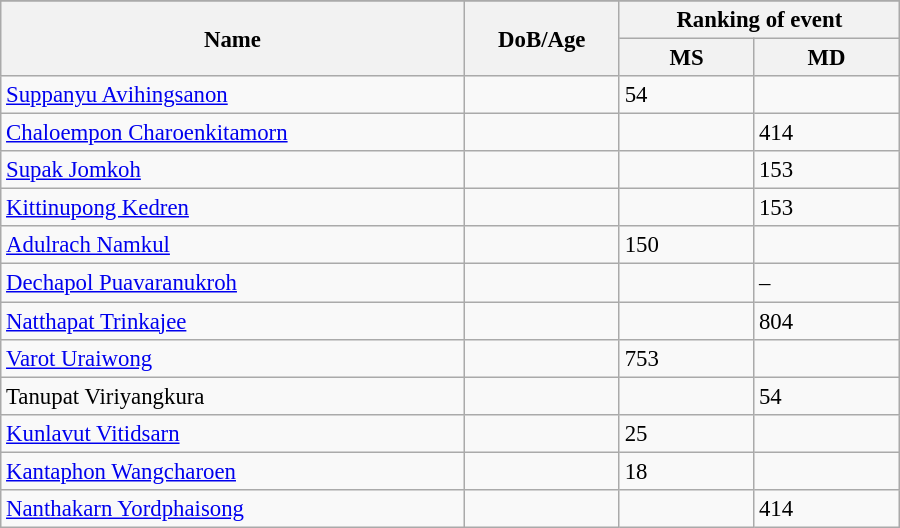<table class="wikitable"  style="width:600px; font-size:95%;">
<tr>
</tr>
<tr>
<th align="left" rowspan="2">Name</th>
<th align="left" rowspan="2">DoB/Age</th>
<th align="center" colspan="2">Ranking of event</th>
</tr>
<tr>
<th align="center">MS</th>
<th align="center">MD</th>
</tr>
<tr>
<td align="left"><a href='#'>Suppanyu Avihingsanon</a></td>
<td align="left"></td>
<td>54</td>
<td></td>
</tr>
<tr>
<td align="left"><a href='#'>Chaloempon Charoenkitamorn</a></td>
<td align="left"></td>
<td></td>
<td>414</td>
</tr>
<tr>
<td align="left"><a href='#'>Supak Jomkoh</a></td>
<td align="left"></td>
<td></td>
<td>153</td>
</tr>
<tr>
<td align="left"><a href='#'>Kittinupong Kedren</a></td>
<td align="left"></td>
<td></td>
<td>153</td>
</tr>
<tr>
<td align="left"><a href='#'>Adulrach Namkul</a></td>
<td align="left"></td>
<td>150</td>
<td></td>
</tr>
<tr>
<td align="left"><a href='#'>Dechapol Puavaranukroh</a></td>
<td align="left"></td>
<td></td>
<td>–</td>
</tr>
<tr>
<td align="left"><a href='#'>Natthapat Trinkajee</a></td>
<td align="left"></td>
<td></td>
<td>804</td>
</tr>
<tr>
<td align="left"><a href='#'>Varot Uraiwong</a></td>
<td align="left"></td>
<td>753</td>
<td></td>
</tr>
<tr>
<td align="left">Tanupat Viriyangkura</td>
<td align="left"></td>
<td></td>
<td>54</td>
</tr>
<tr>
<td align="left"><a href='#'>Kunlavut Vitidsarn</a></td>
<td align="left"></td>
<td>25</td>
<td></td>
</tr>
<tr>
<td align="left"><a href='#'>Kantaphon Wangcharoen</a></td>
<td align="left"></td>
<td>18</td>
<td></td>
</tr>
<tr>
<td align="left"><a href='#'>Nanthakarn Yordphaisong</a></td>
<td align="left"></td>
<td></td>
<td>414</td>
</tr>
</table>
